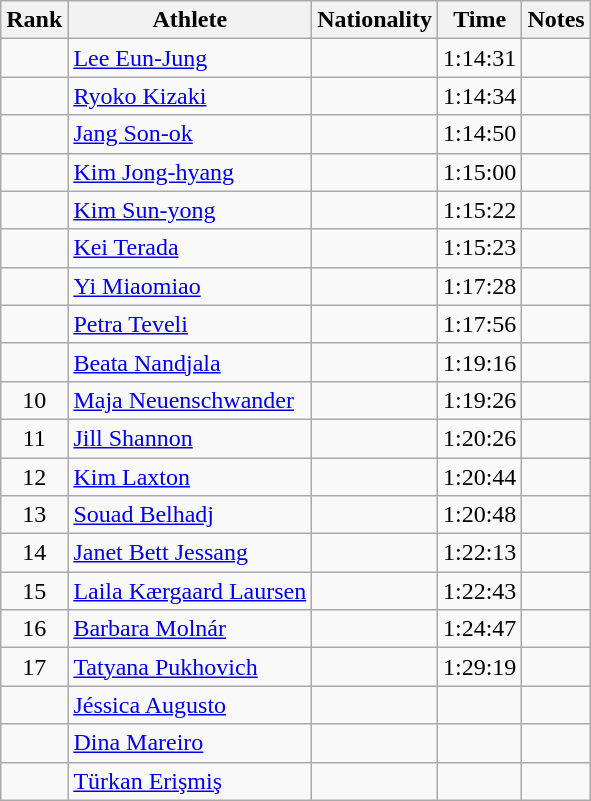<table class="wikitable sortable" style="text-align:center">
<tr>
<th>Rank</th>
<th>Athlete</th>
<th>Nationality</th>
<th>Time</th>
<th>Notes</th>
</tr>
<tr>
<td></td>
<td align="left"><a href='#'>Lee Eun-Jung</a></td>
<td align=left></td>
<td>1:14:31</td>
<td></td>
</tr>
<tr>
<td></td>
<td align="left"><a href='#'>Ryoko Kizaki</a></td>
<td align=left></td>
<td>1:14:34</td>
<td></td>
</tr>
<tr>
<td></td>
<td align="left"><a href='#'>Jang Son-ok</a></td>
<td align=left></td>
<td>1:14:50</td>
<td></td>
</tr>
<tr>
<td></td>
<td align="left"><a href='#'>Kim Jong-hyang</a></td>
<td align=left></td>
<td>1:15:00</td>
<td></td>
</tr>
<tr>
<td></td>
<td align="left"><a href='#'>Kim Sun-yong</a></td>
<td align=left></td>
<td>1:15:22</td>
<td></td>
</tr>
<tr>
<td></td>
<td align="left"><a href='#'>Kei Terada</a></td>
<td align=left></td>
<td>1:15:23</td>
<td></td>
</tr>
<tr>
<td></td>
<td align="left"><a href='#'>Yi Miaomiao</a></td>
<td align=left></td>
<td>1:17:28</td>
<td></td>
</tr>
<tr>
<td></td>
<td align="left"><a href='#'>Petra Teveli</a></td>
<td align=left></td>
<td>1:17:56</td>
<td></td>
</tr>
<tr>
<td></td>
<td align="left"><a href='#'>Beata Nandjala</a></td>
<td align=left></td>
<td>1:19:16</td>
<td></td>
</tr>
<tr>
<td>10</td>
<td align="left"><a href='#'>Maja Neuenschwander</a></td>
<td align=left></td>
<td>1:19:26</td>
<td></td>
</tr>
<tr>
<td>11</td>
<td align="left"><a href='#'>Jill Shannon</a></td>
<td align=left></td>
<td>1:20:26</td>
<td></td>
</tr>
<tr>
<td>12</td>
<td align="left"><a href='#'>Kim Laxton</a></td>
<td align=left></td>
<td>1:20:44</td>
<td></td>
</tr>
<tr>
<td>13</td>
<td align="left"><a href='#'>Souad Belhadj</a></td>
<td align=left></td>
<td>1:20:48</td>
<td></td>
</tr>
<tr>
<td>14</td>
<td align="left"><a href='#'>Janet Bett Jessang</a></td>
<td align=left></td>
<td>1:22:13</td>
<td></td>
</tr>
<tr>
<td>15</td>
<td align="left"><a href='#'>Laila Kærgaard Laursen</a></td>
<td align=left></td>
<td>1:22:43</td>
<td></td>
</tr>
<tr>
<td>16</td>
<td align="left"><a href='#'>Barbara Molnár</a></td>
<td align=left></td>
<td>1:24:47</td>
<td></td>
</tr>
<tr>
<td>17</td>
<td align="left"><a href='#'>Tatyana Pukhovich</a></td>
<td align=left></td>
<td>1:29:19</td>
<td></td>
</tr>
<tr>
<td></td>
<td align="left"><a href='#'>Jéssica Augusto</a></td>
<td align=left></td>
<td></td>
<td></td>
</tr>
<tr>
<td></td>
<td align="left"><a href='#'>Dina Mareiro</a></td>
<td align=left></td>
<td></td>
<td></td>
</tr>
<tr>
<td></td>
<td align="left"><a href='#'>Türkan Erişmiş</a></td>
<td align=left></td>
<td></td>
<td></td>
</tr>
</table>
